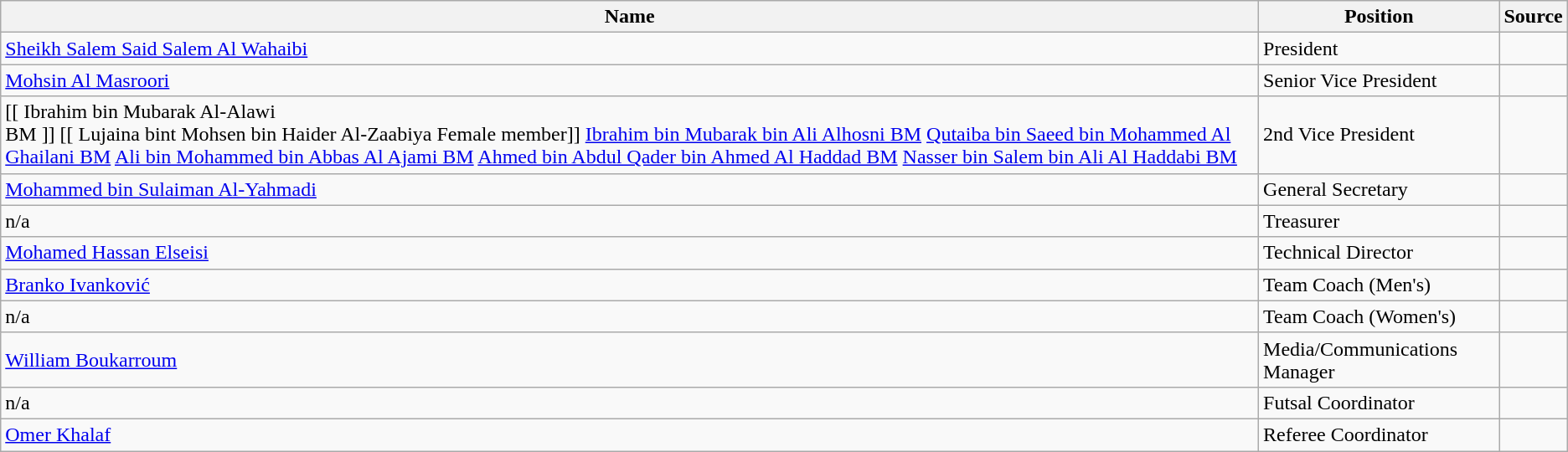<table class="wikitable">
<tr>
<th>Name</th>
<th>Position</th>
<th>Source</th>
</tr>
<tr>
<td> <a href='#'>Sheikh Salem Said Salem Al Wahaibi</a></td>
<td>President</td>
<td></td>
</tr>
<tr>
<td> <a href='#'>Mohsin Al Masroori</a></td>
<td>Senior Vice President</td>
<td></td>
</tr>
<tr>
<td> [[ Ibrahim bin Mubarak Al-Alawi<br>BM ]]  [[ Lujaina bint Mohsen bin Haider Al-Zaabiya
Female member]] <a href='#'>Ibrahim bin Mubarak bin Ali Alhosni BM</a> <a href='#'>Qutaiba bin Saeed bin Mohammed Al Ghailani BM</a> <a href='#'>Ali bin Mohammed bin Abbas Al Ajami BM</a> <a href='#'>Ahmed bin Abdul Qader bin Ahmed Al Haddad BM</a>
<a href='#'>Nasser bin Salem bin Ali Al Haddabi BM</a></td>
<td>2nd Vice President</td>
<td></td>
</tr>
<tr>
<td> <a href='#'>Mohammed bin Sulaiman Al-Yahmadi</a></td>
<td>General Secretary</td>
<td></td>
</tr>
<tr>
<td>n/a</td>
<td>Treasurer</td>
<td></td>
</tr>
<tr>
<td> <a href='#'>Mohamed Hassan Elseisi</a></td>
<td>Technical Director</td>
<td></td>
</tr>
<tr>
<td> <a href='#'>Branko Ivanković</a></td>
<td>Team Coach (Men's)</td>
<td></td>
</tr>
<tr>
<td>n/a</td>
<td>Team Coach (Women's)</td>
<td></td>
</tr>
<tr>
<td><a href='#'>William Boukarroum</a></td>
<td>Media/Communications Manager</td>
<td></td>
</tr>
<tr>
<td>n/a</td>
<td>Futsal Coordinator</td>
<td></td>
</tr>
<tr>
<td><a href='#'>Omer Khalaf</a></td>
<td>Referee Coordinator</td>
<td></td>
</tr>
</table>
